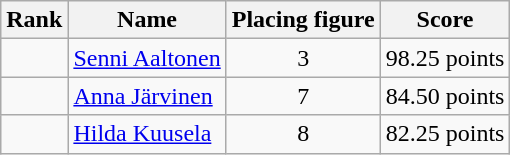<table class="wikitable" style="text-align:center">
<tr>
<th>Rank</th>
<th>Name</th>
<th>Placing figure</th>
<th>Score</th>
</tr>
<tr>
<td></td>
<td align=left><a href='#'>Senni Aaltonen</a></td>
<td>3</td>
<td>98.25 points</td>
</tr>
<tr>
<td></td>
<td align=left><a href='#'>Anna Järvinen</a></td>
<td>7</td>
<td>84.50 points</td>
</tr>
<tr>
<td></td>
<td align=left><a href='#'>Hilda Kuusela</a></td>
<td>8</td>
<td>82.25 points</td>
</tr>
</table>
